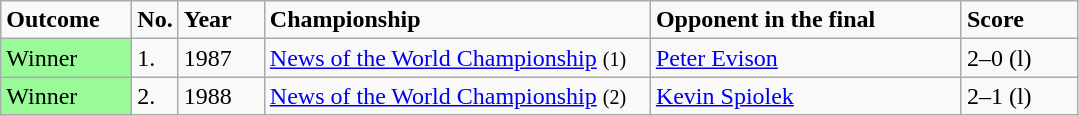<table class="sortable wikitable">
<tr>
<td style="width:80px;"><strong>Outcome</strong></td>
<td style="width:20px;"><strong>No.</strong></td>
<td style="width:50px;"><strong>Year</strong></td>
<td style="width:250px;"><strong>Championship</strong></td>
<td style="width:200px;"><strong>Opponent in the final</strong></td>
<td style="width:70px;"><strong>Score</strong></td>
</tr>
<tr>
<td style="background:#98FB98;">Winner</td>
<td>1.</td>
<td>1987</td>
<td><a href='#'>News of the World Championship</a> <small>(1)</small></td>
<td> <a href='#'>Peter Evison</a></td>
<td>2–0 (l)</td>
</tr>
<tr>
<td style="background:#98FB98;">Winner</td>
<td>2.</td>
<td>1988</td>
<td><a href='#'>News of the World Championship</a> <small>(2)</small></td>
<td> <a href='#'>Kevin Spiolek</a></td>
<td>2–1 (l)</td>
</tr>
</table>
